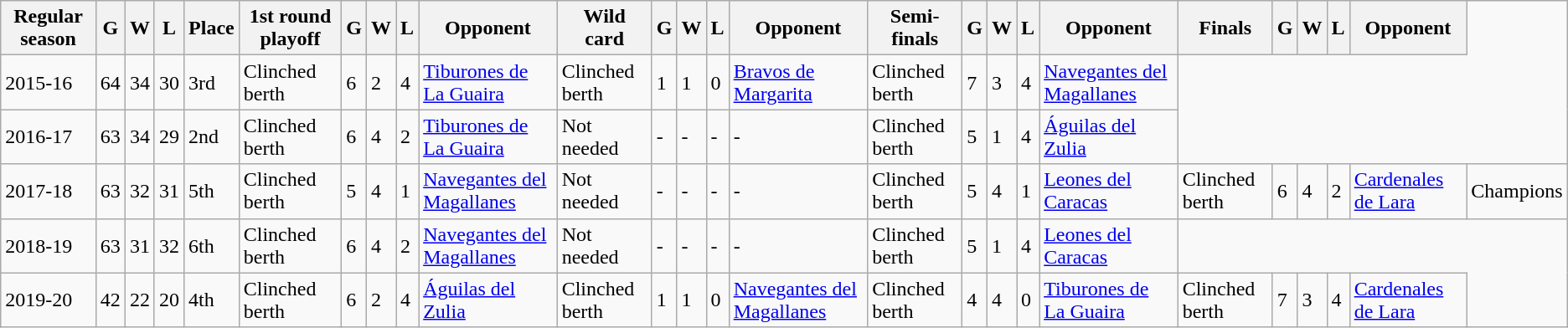<table class="wikitable">
<tr>
<th>Regular season</th>
<th>G</th>
<th>W</th>
<th>L</th>
<th>Place</th>
<th>1st round playoff</th>
<th>G</th>
<th>W</th>
<th>L</th>
<th>Opponent</th>
<th>Wild card</th>
<th>G</th>
<th>W</th>
<th>L</th>
<th>Opponent</th>
<th>Semi-finals</th>
<th>G</th>
<th>W</th>
<th>L</th>
<th>Opponent</th>
<th>Finals</th>
<th>G</th>
<th>W</th>
<th>L</th>
<th>Opponent</th>
</tr>
<tr>
<td 2015-16 LVBP season>2015-16</td>
<td>64</td>
<td>34</td>
<td>30</td>
<td>3rd</td>
<td>Clinched berth</td>
<td>6</td>
<td>2</td>
<td>4</td>
<td><a href='#'>Tiburones de La Guaira</a></td>
<td>Clinched berth</td>
<td>1</td>
<td>1</td>
<td>0</td>
<td><a href='#'>Bravos de Margarita</a></td>
<td>Clinched berth</td>
<td>7</td>
<td>3</td>
<td>4</td>
<td><a href='#'>Navegantes del Magallanes</a></td>
</tr>
<tr>
<td 2016-17 LVBP season>2016-17</td>
<td>63</td>
<td>34</td>
<td>29</td>
<td>2nd</td>
<td>Clinched berth</td>
<td>6</td>
<td>4</td>
<td>2</td>
<td><a href='#'>Tiburones de La Guaira</a></td>
<td>Not needed</td>
<td>-</td>
<td>-</td>
<td>-</td>
<td>-</td>
<td>Clinched berth</td>
<td>5</td>
<td>1</td>
<td>4</td>
<td><a href='#'>Águilas del Zulia</a></td>
</tr>
<tr>
<td 2017-18 LVBP season>2017-18</td>
<td>63</td>
<td>32</td>
<td>31</td>
<td>5th</td>
<td>Clinched berth</td>
<td>5</td>
<td>4</td>
<td>1</td>
<td><a href='#'>Navegantes del Magallanes</a></td>
<td>Not needed</td>
<td>-</td>
<td>-</td>
<td>-</td>
<td>-</td>
<td>Clinched berth</td>
<td>5</td>
<td>4</td>
<td>1</td>
<td><a href='#'>Leones del Caracas</a></td>
<td>Clinched berth</td>
<td>6</td>
<td>4</td>
<td>2</td>
<td><a href='#'>Cardenales de Lara</a></td>
<td>Champions</td>
</tr>
<tr>
<td 2018-19 LVBP season>2018-19</td>
<td>63</td>
<td>31</td>
<td>32</td>
<td>6th</td>
<td>Clinched berth</td>
<td>6</td>
<td>4</td>
<td>2</td>
<td><a href='#'>Navegantes del Magallanes</a></td>
<td>Not needed</td>
<td>-</td>
<td>-</td>
<td>-</td>
<td>-</td>
<td>Clinched berth</td>
<td>5</td>
<td>1</td>
<td>4</td>
<td><a href='#'>Leones del Caracas</a></td>
</tr>
<tr>
<td 2019-20 LVBP season>2019-20</td>
<td>42</td>
<td>22</td>
<td>20</td>
<td>4th</td>
<td>Clinched berth</td>
<td>6</td>
<td>2</td>
<td>4</td>
<td><a href='#'>Águilas del Zulia</a></td>
<td>Clinched berth</td>
<td>1</td>
<td>1</td>
<td>0</td>
<td><a href='#'>Navegantes del Magallanes</a></td>
<td>Clinched berth</td>
<td>4</td>
<td>4</td>
<td>0</td>
<td><a href='#'>Tiburones de La Guaira</a></td>
<td>Clinched berth</td>
<td>7</td>
<td>3</td>
<td>4</td>
<td><a href='#'>Cardenales de Lara</a></td>
</tr>
</table>
